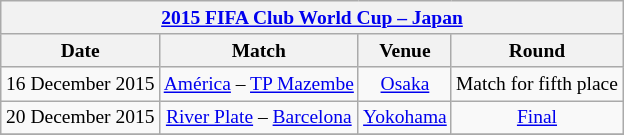<table class="wikitable" style="margin:1em auto 1em auto; text-align:center; font-size:small;">
<tr>
<th colspan="4"><a href='#'>2015 FIFA Club World Cup – Japan</a></th>
</tr>
<tr>
<th>Date</th>
<th>Match</th>
<th>Venue</th>
<th>Round</th>
</tr>
<tr>
<td>16 December 2015</td>
<td><a href='#'>América</a>  –  <a href='#'>TP Mazembe</a></td>
<td><a href='#'>Osaka</a></td>
<td>Match for fifth place</td>
</tr>
<tr>
<td>20 December 2015</td>
<td><a href='#'>River Plate</a>  –  <a href='#'>Barcelona</a></td>
<td><a href='#'>Yokohama</a></td>
<td><a href='#'>Final</a></td>
</tr>
<tr>
</tr>
</table>
